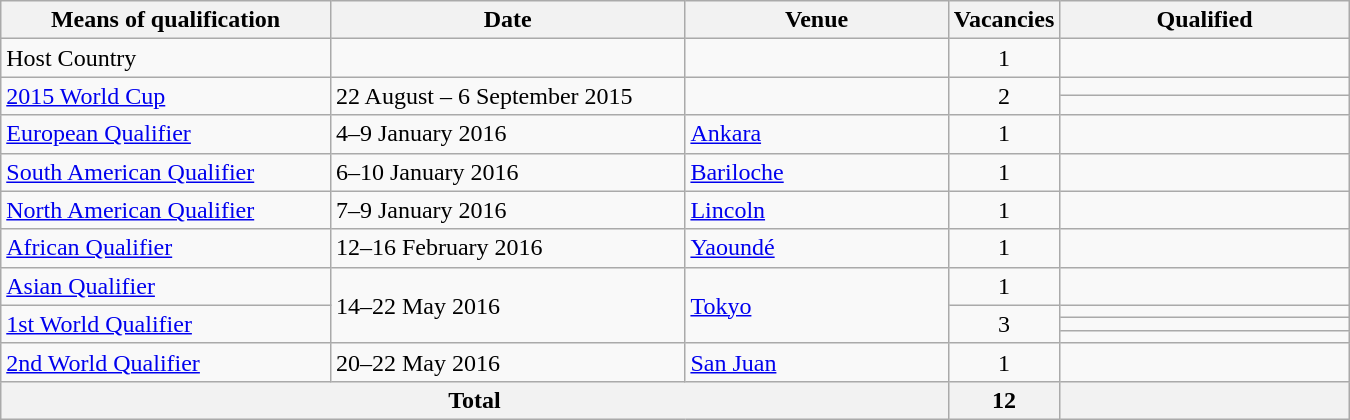<table class="wikitable" style="max-width:900px">
<tr>
<th width=25%>Means of qualification</th>
<th width=27%>Date</th>
<th width=20%>Venue</th>
<th width=6%>Vacancies</th>
<th width=22%>Qualified</th>
</tr>
<tr>
<td>Host Country</td>
<td></td>
<td></td>
<td style="text-align:center;">1</td>
<td></td>
</tr>
<tr>
<td rowspan="2"><a href='#'>2015 World Cup</a></td>
<td rowspan="2">22 August – 6 September 2015</td>
<td rowspan="2"></td>
<td rowspan="2" style="text-align:center;">2</td>
<td></td>
</tr>
<tr>
<td></td>
</tr>
<tr>
<td><a href='#'>European Qualifier</a></td>
<td>4–9 January 2016</td>
<td> <a href='#'>Ankara</a></td>
<td style="text-align:center;">1</td>
<td></td>
</tr>
<tr>
<td><a href='#'>South American Qualifier</a></td>
<td>6–10 January 2016</td>
<td> <a href='#'>Bariloche</a></td>
<td style="text-align:center;">1</td>
<td></td>
</tr>
<tr>
<td><a href='#'>North American Qualifier</a></td>
<td>7–9 January 2016</td>
<td> <a href='#'>Lincoln</a></td>
<td style="text-align:center;">1</td>
<td></td>
</tr>
<tr>
<td><a href='#'>African Qualifier</a></td>
<td>12–16 February 2016</td>
<td> <a href='#'>Yaoundé</a></td>
<td style="text-align:center;">1</td>
<td></td>
</tr>
<tr>
<td><a href='#'>Asian Qualifier</a></td>
<td rowspan="4">14–22 May 2016</td>
<td rowspan="4"> <a href='#'>Tokyo</a></td>
<td style="text-align:center;">1</td>
<td></td>
</tr>
<tr>
<td rowspan="3"><a href='#'>1st World Qualifier</a></td>
<td rowspan="3" style="text-align:center;">3</td>
<td></td>
</tr>
<tr>
<td></td>
</tr>
<tr>
<td></td>
</tr>
<tr>
<td><a href='#'>2nd World Qualifier</a></td>
<td>20–22 May 2016</td>
<td> <a href='#'>San Juan</a></td>
<td style="text-align:center;">1</td>
<td></td>
</tr>
<tr>
<th colspan="3">Total</th>
<th>12</th>
<th></th>
</tr>
</table>
